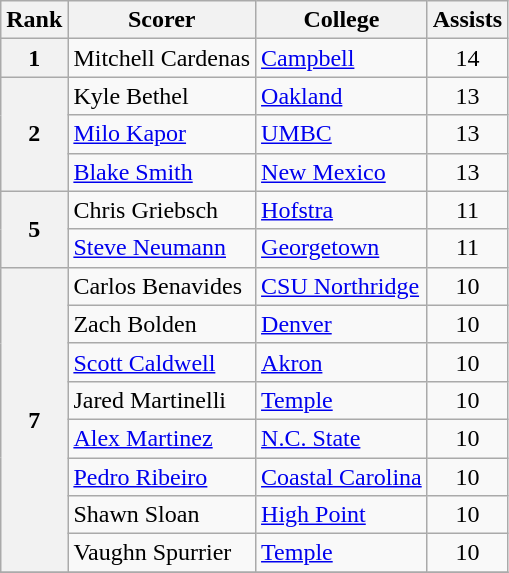<table class="wikitable">
<tr>
<th>Rank</th>
<th>Scorer</th>
<th>College</th>
<th>Assists</th>
</tr>
<tr>
<th>1</th>
<td> Mitchell Cardenas</td>
<td><a href='#'>Campbell</a></td>
<td style="text-align:center;">14</td>
</tr>
<tr>
<th rowspan="3">2</th>
<td> Kyle Bethel</td>
<td><a href='#'>Oakland</a></td>
<td style="text-align:center;">13</td>
</tr>
<tr>
<td> <a href='#'>Milo Kapor</a></td>
<td><a href='#'>UMBC</a></td>
<td style="text-align:center;">13</td>
</tr>
<tr>
<td> <a href='#'>Blake Smith</a></td>
<td><a href='#'>New Mexico</a></td>
<td style="text-align:center;">13</td>
</tr>
<tr>
<th rowspan="2">5</th>
<td> Chris Griebsch</td>
<td><a href='#'>Hofstra</a></td>
<td style="text-align:center;">11</td>
</tr>
<tr>
<td> <a href='#'>Steve Neumann</a></td>
<td><a href='#'>Georgetown</a></td>
<td style="text-align:center;">11</td>
</tr>
<tr>
<th rowspan="8">7</th>
<td> Carlos Benavides</td>
<td><a href='#'>CSU Northridge</a></td>
<td style="text-align:center;">10</td>
</tr>
<tr>
<td> Zach Bolden</td>
<td><a href='#'>Denver</a></td>
<td style="text-align:center;">10</td>
</tr>
<tr>
<td> <a href='#'>Scott Caldwell</a></td>
<td><a href='#'>Akron</a></td>
<td style="text-align:center;">10</td>
</tr>
<tr>
<td> Jared Martinelli</td>
<td><a href='#'>Temple</a></td>
<td style="text-align:center;">10</td>
</tr>
<tr>
<td> <a href='#'>Alex Martinez</a></td>
<td><a href='#'>N.C. State</a></td>
<td style="text-align:center;">10</td>
</tr>
<tr>
<td> <a href='#'>Pedro Ribeiro</a></td>
<td><a href='#'>Coastal Carolina</a></td>
<td style="text-align:center;">10</td>
</tr>
<tr>
<td> Shawn Sloan</td>
<td><a href='#'>High Point</a></td>
<td style="text-align:center;">10</td>
</tr>
<tr>
<td> Vaughn Spurrier</td>
<td><a href='#'>Temple</a></td>
<td style="text-align:center;">10</td>
</tr>
<tr>
</tr>
</table>
